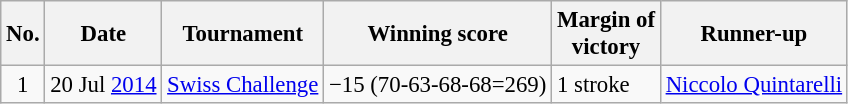<table class="wikitable" style="font-size:95%;">
<tr>
<th>No.</th>
<th>Date</th>
<th>Tournament</th>
<th>Winning score</th>
<th>Margin of<br>victory</th>
<th>Runner-up</th>
</tr>
<tr>
<td align=center>1</td>
<td>20 Jul <a href='#'>2014</a></td>
<td><a href='#'>Swiss Challenge</a></td>
<td>−15 (70-63-68-68=269)</td>
<td>1 stroke</td>
<td> <a href='#'>Niccolo Quintarelli</a></td>
</tr>
</table>
